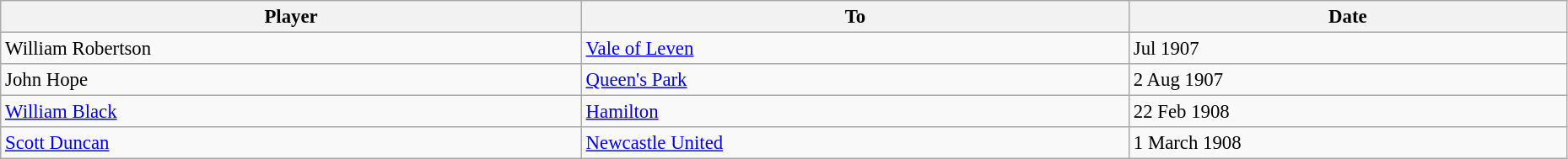<table class="wikitable" style="text-align:center; font-size:95%;width:98%; text-align:left">
<tr>
<th>Player</th>
<th>To</th>
<th>Date</th>
</tr>
<tr>
<td> William Robertson</td>
<td> <a href='#'>Vale of Leven</a></td>
<td>Jul 1907</td>
</tr>
<tr>
<td> John Hope</td>
<td> <a href='#'>Queen's Park</a></td>
<td>2 Aug 1907</td>
</tr>
<tr>
<td> <a href='#'>William Black</a></td>
<td> <a href='#'>Hamilton</a></td>
<td>22 Feb 1908</td>
</tr>
<tr>
<td> <a href='#'>Scott Duncan</a></td>
<td> <a href='#'>Newcastle United</a></td>
<td>1 March 1908</td>
</tr>
</table>
